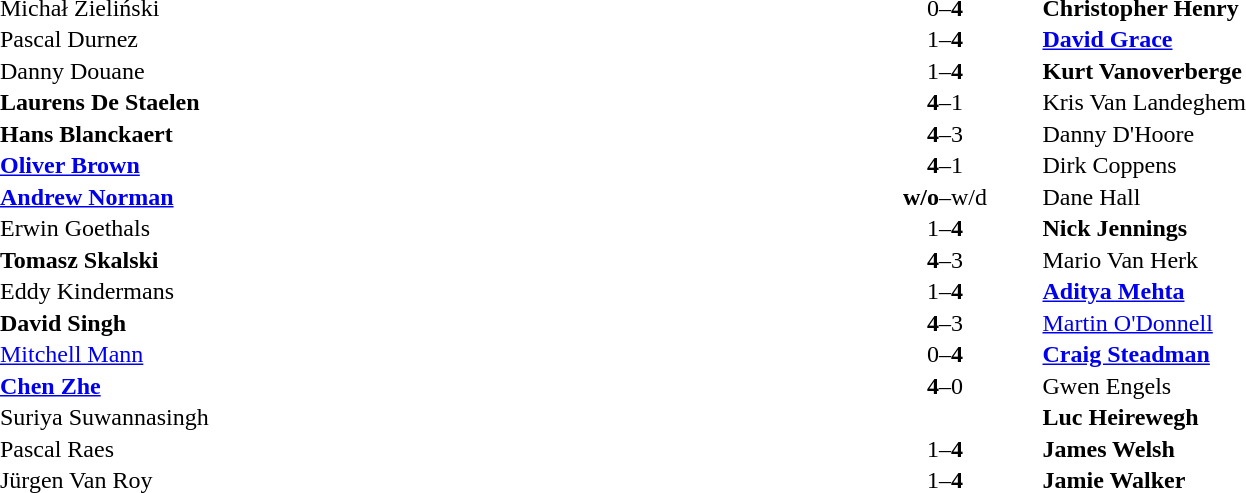<table width="100%" cellspacing="1">
<tr>
<th width=45%></th>
<th width=10%></th>
<th width=45%></th>
</tr>
<tr>
<td> Michał Zieliński</td>
<td align="center">0–<strong>4</strong></td>
<td> <strong>Christopher Henry</strong></td>
</tr>
<tr>
<td> Pascal Durnez</td>
<td align="center">1–<strong>4</strong></td>
<td> <strong><a href='#'>David Grace</a></strong></td>
</tr>
<tr>
<td> Danny Douane</td>
<td align="center">1–<strong>4</strong></td>
<td> <strong>Kurt Vanoverberge</strong></td>
</tr>
<tr>
<td> <strong>Laurens De Staelen</strong></td>
<td align="center"><strong>4</strong>–1</td>
<td> Kris Van Landeghem</td>
</tr>
<tr>
<td> <strong>Hans Blanckaert</strong></td>
<td align="center"><strong>4</strong>–3</td>
<td> Danny D'Hoore</td>
</tr>
<tr>
<td> <strong><a href='#'>Oliver Brown</a></strong></td>
<td align="center"><strong>4</strong>–1</td>
<td> Dirk Coppens</td>
</tr>
<tr>
<td> <strong><a href='#'>Andrew Norman</a></strong></td>
<td align="center"><strong>w/o</strong>–w/d</td>
<td> Dane Hall</td>
</tr>
<tr>
<td> Erwin Goethals</td>
<td align="center">1–<strong>4</strong></td>
<td> <strong>Nick Jennings</strong></td>
</tr>
<tr>
<td> <strong>Tomasz Skalski</strong></td>
<td align="center"><strong>4</strong>–3</td>
<td> Mario Van Herk</td>
</tr>
<tr>
<td> Eddy Kindermans</td>
<td align="center">1–<strong>4</strong></td>
<td> <strong><a href='#'>Aditya Mehta</a></strong></td>
</tr>
<tr>
<td> <strong>David Singh</strong></td>
<td align="center"><strong>4</strong>–3</td>
<td> <a href='#'>Martin O'Donnell</a></td>
</tr>
<tr>
<td> <a href='#'>Mitchell Mann</a></td>
<td align="center">0–<strong>4</strong></td>
<td> <strong><a href='#'>Craig Steadman</a></strong></td>
</tr>
<tr>
<td> <strong><a href='#'>Chen Zhe</a></strong></td>
<td align="center"><strong>4</strong>–0</td>
<td> Gwen Engels</td>
</tr>
<tr>
<td> Suriya Suwannasingh</td>
<td align="center"></td>
<td> <strong>Luc Heirewegh</strong></td>
</tr>
<tr>
<td> Pascal Raes</td>
<td align="center">1–<strong>4</strong></td>
<td> <strong>James Welsh</strong></td>
</tr>
<tr>
<td> Jürgen Van Roy</td>
<td align="center">1–<strong>4</strong></td>
<td> <strong>Jamie Walker</strong></td>
</tr>
</table>
